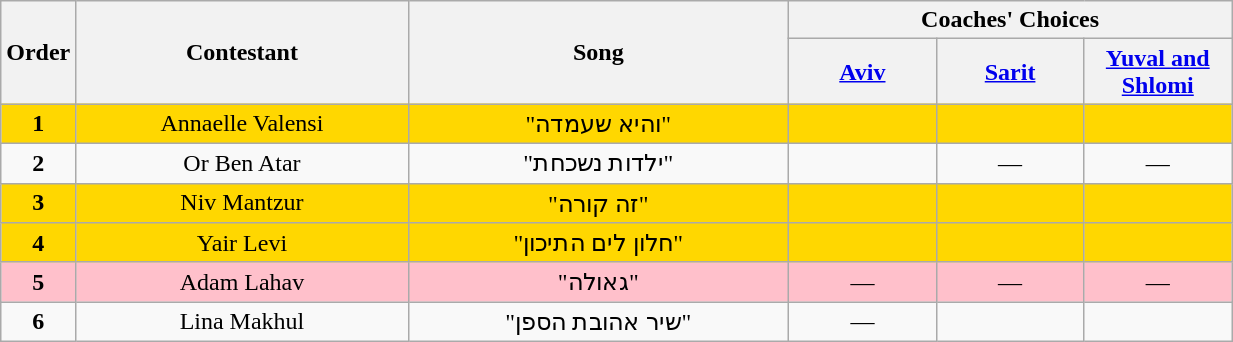<table class="wikitable" style="text-align: center; width:65%;">
<tr>
<th rowspan=2 width="05%">Order</th>
<th rowspan=2 width="27%">Contestant</th>
<th rowspan=2>Song</th>
<th colspan=3>Coaches' Choices</th>
</tr>
<tr>
<th width="12%"><a href='#'>Aviv</a></th>
<th width="12%"><a href='#'>Sarit</a></th>
<th width="12%"><a href='#'>Yuval and Shlomi</a></th>
</tr>
<tr bgcolor="gold">
<td align="center"><strong>1</strong></td>
<td>Annaelle Valensi</td>
<td>"והיא שעמדה"</td>
<td style=";text-align:center;"></td>
<td style=";text-align:center;"></td>
<td style=";text-align:center;"></td>
</tr>
<tr>
<td align="center"><strong>2</strong></td>
<td>Or Ben Atar</td>
<td>"ילדות נשכחת"</td>
<td style=";text-align:center;"></td>
<td align="center">—</td>
<td align="center">—</td>
</tr>
<tr bgcolor="gold">
<td align="center"><strong>3</strong></td>
<td>Niv Mantzur</td>
<td>"זה קורה"</td>
<td style=";text-align:center;"></td>
<td style=";text-align:center;"></td>
<td style=";text-align:center;"></td>
</tr>
<tr bgcolor="gold">
<td align="center"><strong>4</strong></td>
<td>Yair Levi</td>
<td>"חלון לים התיכון"</td>
<td style=";text-align:center;"></td>
<td style=";text-align:center;"></td>
<td style=";text-align:center;"></td>
</tr>
<tr bgcolor="pink">
<td align="center"><strong>5</strong></td>
<td>Adam Lahav</td>
<td>"גאולה"</td>
<td align="center">—</td>
<td align="center">—</td>
<td align="center">—</td>
</tr>
<tr>
<td align="center"><strong>6</strong></td>
<td>Lina Makhul</td>
<td>"שיר אהובת הספן"</td>
<td align="center">—</td>
<td style=";text-align:center;"></td>
<td style=";text-align:center;"></td>
</tr>
</table>
